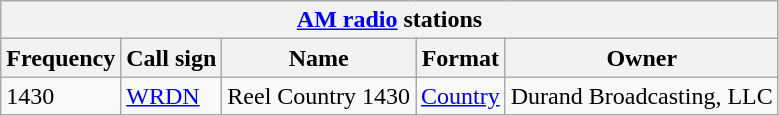<table class="wikitable">
<tr>
<th align="center" colspan="5"><strong><a href='#'>AM radio</a> stations</strong></th>
</tr>
<tr>
<th>Frequency</th>
<th>Call sign</th>
<th>Name</th>
<th>Format</th>
<th>Owner</th>
</tr>
<tr>
<td>1430</td>
<td><a href='#'>WRDN</a></td>
<td>Reel Country 1430</td>
<td><a href='#'>Country</a></td>
<td>Durand Broadcasting, LLC</td>
</tr>
</table>
